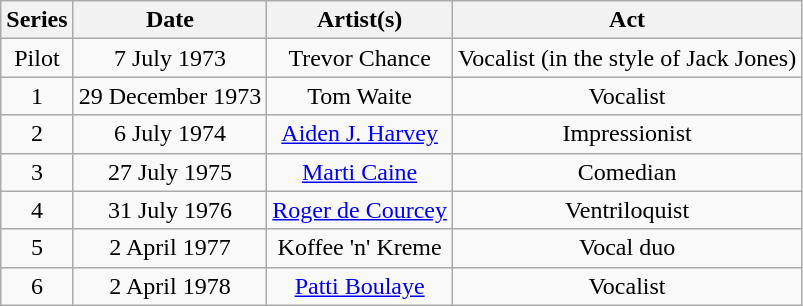<table class="wikitable" style="text-align:center">
<tr>
<th>Series</th>
<th>Date</th>
<th>Artist(s)</th>
<th>Act</th>
</tr>
<tr>
<td>Pilot</td>
<td>7 July 1973</td>
<td>Trevor Chance</td>
<td>Vocalist (in the style of Jack Jones)</td>
</tr>
<tr>
<td>1</td>
<td>29 December 1973</td>
<td>Tom Waite</td>
<td>Vocalist</td>
</tr>
<tr>
<td>2</td>
<td>6 July 1974</td>
<td><a href='#'>Aiden J. Harvey</a></td>
<td>Impressionist</td>
</tr>
<tr>
<td>3</td>
<td>27 July 1975</td>
<td><a href='#'>Marti Caine</a></td>
<td>Comedian</td>
</tr>
<tr>
<td>4</td>
<td>31 July 1976</td>
<td><a href='#'>Roger de Courcey</a></td>
<td>Ventriloquist</td>
</tr>
<tr>
<td>5</td>
<td>2 April 1977</td>
<td>Koffee 'n' Kreme</td>
<td>Vocal duo</td>
</tr>
<tr>
<td>6</td>
<td>2 April 1978</td>
<td><a href='#'>Patti Boulaye</a></td>
<td>Vocalist</td>
</tr>
</table>
